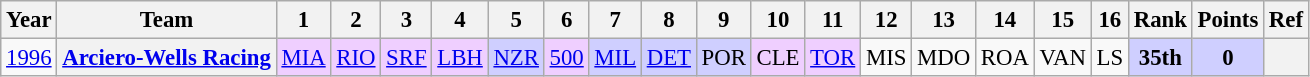<table class="wikitable" style="text-align:center; font-size:95%">
<tr>
<th>Year</th>
<th>Team</th>
<th>1</th>
<th>2</th>
<th>3</th>
<th>4</th>
<th>5</th>
<th>6</th>
<th>7</th>
<th>8</th>
<th>9</th>
<th>10</th>
<th>11</th>
<th>12</th>
<th>13</th>
<th>14</th>
<th>15</th>
<th>16</th>
<th>Rank</th>
<th>Points</th>
<th>Ref</th>
</tr>
<tr>
<td><a href='#'>1996</a></td>
<th><a href='#'>Arciero-Wells Racing</a></th>
<td style="background:#EFCFFF;"><a href='#'>MIA</a><br></td>
<td style="background:#EFCFFF;"><a href='#'>RIO</a><br></td>
<td style="background:#EFCFFF;"><a href='#'>SRF</a><br></td>
<td style="background:#EFCFFF;"><a href='#'>LBH</a><br></td>
<td style="background:#CFCFFF;"><a href='#'>NZR</a><br></td>
<td style="background:#EFCFFF;"><a href='#'>500</a><br></td>
<td style="background:#CFCFFF;"><a href='#'>MIL</a><br></td>
<td style="background:#CFCFFF;"><a href='#'>DET</a><br></td>
<td style="background:#CFCFFF;">POR<br></td>
<td style="background:#EFCFFF;">CLE<br></td>
<td style="background:#EFCFFF;"><a href='#'>TOR</a><br></td>
<td>MIS</td>
<td>MDO</td>
<td>ROA</td>
<td>VAN</td>
<td>LS</td>
<td style="background:#CFCFFF;"><strong>35th</strong></td>
<td style="background:#CFCFFF;"><strong>0</strong></td>
<th></th>
</tr>
</table>
